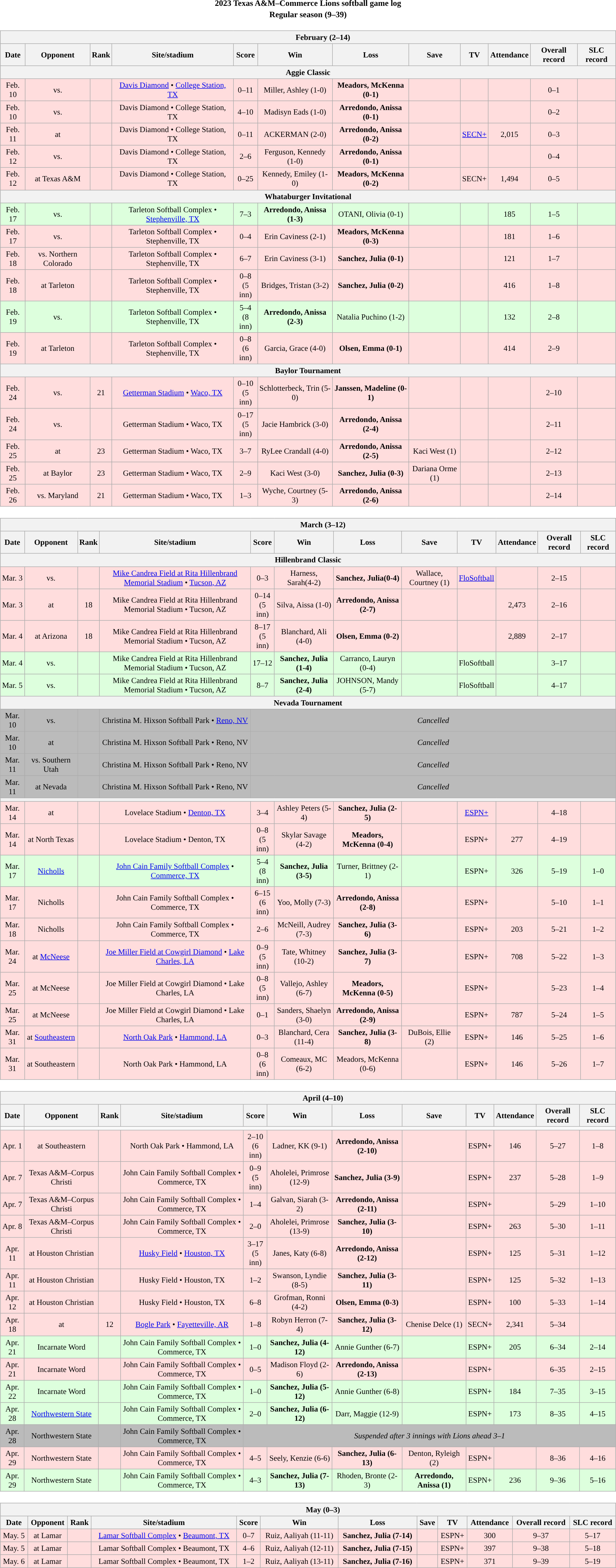<table class="toccolours" width=95% style="clear:both; margin:1.5em auto; text-align:center;">
<tr>
<th colspan=2>2023 Texas A&M–Commerce Lions softball game log</th>
</tr>
<tr>
<th colspan=2>Regular season (9–39)</th>
</tr>
<tr valign="top">
<td><br><table class="wikitable collapsible collapsed" style="margin:auto; width:100%; text-align:center; font-size:95%">
<tr>
<th colspan=12 style="padding-left:4em;">February (2–14)</th>
</tr>
<tr>
<th>Date</th>
<th>Opponent</th>
<th>Rank</th>
<th>Site/stadium</th>
<th>Score</th>
<th>Win</th>
<th>Loss</th>
<th>Save</th>
<th>TV</th>
<th>Attendance</th>
<th>Overall record</th>
<th>SLC record</th>
</tr>
<tr>
<th colspan=12>Aggie Classic</th>
</tr>
<tr align="center" bgcolor=#ffdddd>
<td>Feb. 10</td>
<td>vs. </td>
<td></td>
<td><a href='#'>Davis Diamond</a> • <a href='#'>College Station, TX</a></td>
<td>0–11</td>
<td>Miller, Ashley (1-0)</td>
<td><strong>Meadors, McKenna (0-1)</strong></td>
<td></td>
<td></td>
<td></td>
<td>0–1</td>
<td></td>
</tr>
<tr align="center" bgcolor=#ffdddd>
<td>Feb. 10</td>
<td>vs. </td>
<td></td>
<td>Davis Diamond • College Station, TX</td>
<td>4–10</td>
<td>Madisyn Eads (1-0)</td>
<td><strong>Arredondo, Anissa (0-1)</strong></td>
<td></td>
<td></td>
<td></td>
<td>0–2</td>
<td></td>
</tr>
<tr align="center" bgcolor=#ffdddd>
<td>Feb. 11</td>
<td>at </td>
<td></td>
<td>Davis Diamond • College Station, TX</td>
<td>0–11</td>
<td>ACKERMAN (2-0)</td>
<td><strong>Arredondo, Anissa (0-2)</strong></td>
<td></td>
<td><a href='#'>SECN+</a></td>
<td>2,015</td>
<td>0–3</td>
<td></td>
</tr>
<tr align="center" bgcolor=#ffdddd>
<td>Feb. 12</td>
<td>vs. </td>
<td></td>
<td>Davis Diamond • College Station, TX</td>
<td>2–6</td>
<td>Ferguson, Kennedy (1-0)</td>
<td><strong>Arredondo, Anissa (0-1)</strong></td>
<td></td>
<td></td>
<td></td>
<td>0–4</td>
<td></td>
</tr>
<tr align="center" bgcolor=#ffdddd>
<td>Feb. 12</td>
<td>at Texas A&M</td>
<td></td>
<td>Davis Diamond • College Station, TX</td>
<td>0–25</td>
<td>Kennedy, Emiley (1-0)</td>
<td><strong>Meadors, McKenna (0-2)</strong></td>
<td></td>
<td>SECN+</td>
<td>1,494</td>
<td>0–5</td>
<td></td>
</tr>
<tr>
<th colspan=12>Whataburger Invitational</th>
</tr>
<tr align="center" bgcolor=#ddffdd>
<td>Feb. 17</td>
<td>vs. </td>
<td></td>
<td>Tarleton Softball Complex • <a href='#'>Stephenville, TX</a></td>
<td>7–3</td>
<td><strong>Arredondo, Anissa (1-3)</strong></td>
<td>OTANI, Olivia (0-1)</td>
<td></td>
<td></td>
<td>185</td>
<td>1–5</td>
<td></td>
</tr>
<tr align="center" bgcolor=#ffdddd>
<td>Feb. 17</td>
<td>vs. </td>
<td></td>
<td>Tarleton Softball Complex • Stephenville, TX</td>
<td>0–4</td>
<td>Erin Caviness (2-1)</td>
<td><strong>Meadors, McKenna (0-3)</strong></td>
<td></td>
<td></td>
<td>181</td>
<td>1–6</td>
<td></td>
</tr>
<tr align="center" bgcolor=#ffdddd>
<td>Feb. 18</td>
<td>vs. Northern Colorado</td>
<td></td>
<td>Tarleton Softball Complex • Stephenville, TX</td>
<td>6–7</td>
<td>Erin Caviness (3-1)</td>
<td><strong>Sanchez, Julia (0-1)</strong></td>
<td></td>
<td></td>
<td>121</td>
<td>1–7</td>
<td></td>
</tr>
<tr align="center" bgcolor=#ffdddd>
<td>Feb. 18</td>
<td>at Tarleton</td>
<td></td>
<td>Tarleton Softball Complex • Stephenville, TX</td>
<td>0–8<br>(5 inn)</td>
<td>Bridges, Tristan (3-2)</td>
<td><strong>Sanchez, Julia (0-2)</strong></td>
<td></td>
<td></td>
<td>416</td>
<td>1–8</td>
<td></td>
</tr>
<tr align="center" bgcolor=#ddffdd>
<td>Feb. 19</td>
<td>vs. </td>
<td></td>
<td>Tarleton Softball Complex • Stephenville, TX</td>
<td>5–4<br>(8 inn)</td>
<td><strong>Arredondo, Anissa (2-3)</strong></td>
<td>Natalia Puchino (1-2)</td>
<td></td>
<td></td>
<td>132</td>
<td>2–8</td>
<td></td>
</tr>
<tr align="center" bgcolor=#ffdddd>
<td>Feb. 19</td>
<td>at Tarleton</td>
<td></td>
<td>Tarleton Softball Complex • Stephenville, TX</td>
<td>0–8<br>(6 inn)</td>
<td>Garcia, Grace (4-0)</td>
<td><strong>Olsen, Emma (0-1)</strong></td>
<td></td>
<td></td>
<td>414</td>
<td>2–9</td>
<td></td>
</tr>
<tr>
<th colspan=12>Baylor Tournament</th>
</tr>
<tr align="center" bgcolor=#ffdddd>
<td>Feb. 24</td>
<td>vs. </td>
<td>21</td>
<td><a href='#'>Getterman Stadium</a> • <a href='#'>Waco, TX</a></td>
<td>0–10<br>(5 inn)</td>
<td>Schlotterbeck, Trin (5-0)</td>
<td><strong>Janssen, Madeline (0-1)</strong></td>
<td></td>
<td></td>
<td></td>
<td>2–10</td>
<td></td>
</tr>
<tr align="center" bgcolor=#ffdddd>
<td>Feb. 24</td>
<td>vs. </td>
<td></td>
<td>Getterman Stadium • Waco, TX</td>
<td>0–17<br>(5 inn)</td>
<td>Jacie Hambrick (3-0)</td>
<td><strong>Arredondo, Anissa (2-4)</strong></td>
<td></td>
<td></td>
<td></td>
<td>2–11</td>
<td></td>
</tr>
<tr align="center" bgcolor=#ffdddd>
<td>Feb. 25</td>
<td>at </td>
<td>23</td>
<td>Getterman Stadium • Waco, TX</td>
<td>3–7</td>
<td>RyLee Crandall (4-0)</td>
<td><strong>Arredondo, Anissa (2-5)</strong></td>
<td>Kaci West (1)</td>
<td></td>
<td></td>
<td>2–12</td>
<td></td>
</tr>
<tr align="center" bgcolor=#ffdddd>
<td>Feb. 25</td>
<td>at Baylor</td>
<td>23</td>
<td>Getterman Stadium • Waco, TX</td>
<td>2–9</td>
<td>Kaci West (3-0)</td>
<td><strong>Sanchez, Julia (0-3)</strong></td>
<td>Dariana Orme (1)</td>
<td></td>
<td></td>
<td>2–13</td>
<td></td>
</tr>
<tr align="center" bgcolor=#ffdddd>
<td>Feb. 26</td>
<td>vs. Maryland</td>
<td>21</td>
<td>Getterman Stadium • Waco, TX</td>
<td>1–3</td>
<td>Wyche, Courtney (5-3)</td>
<td><strong>Arredondo, Anissa (2-6)</strong></td>
<td></td>
<td></td>
<td></td>
<td>2–14</td>
<td></td>
</tr>
</table>
</td>
</tr>
<tr>
<td><br><table class="wikitable collapsible collapsed" style="margin:auto; width:100%; text-align:center; font-size:95%">
<tr>
<th colspan=12 style="padding-left:4em;">March (3–12)</th>
</tr>
<tr>
<th>Date</th>
<th>Opponent</th>
<th>Rank</th>
<th>Site/stadium</th>
<th>Score</th>
<th>Win</th>
<th>Loss</th>
<th>Save</th>
<th>TV</th>
<th>Attendance</th>
<th>Overall record</th>
<th>SLC record</th>
</tr>
<tr>
<th colspan=12>Hillenbrand Classic</th>
</tr>
<tr align="center" bgcolor=#ffdddd>
<td>Mar. 3</td>
<td>vs. </td>
<td></td>
<td><a href='#'>Mike Candrea Field at Rita Hillenbrand Memorial Stadium</a> • <a href='#'>Tucson, AZ</a></td>
<td>0–3</td>
<td>Harness, Sarah(4-2)</td>
<td><strong>Sanchez, Julia(0-4)</strong></td>
<td>Wallace, Courtney (1)</td>
<td><a href='#'>FloSoftball</a></td>
<td></td>
<td>2–15</td>
<td></td>
</tr>
<tr align="center" bgcolor=#ffdddd>
<td>Mar. 3</td>
<td>at </td>
<td>18</td>
<td>Mike Candrea Field at Rita Hillenbrand Memorial Stadium • Tucson, AZ</td>
<td>0–14<br>(5 inn)</td>
<td>Silva, Aissa (1-0)</td>
<td><strong>Arredondo, Anissa (2-7)</strong></td>
<td></td>
<td></td>
<td>2,473</td>
<td>2–16</td>
<td></td>
</tr>
<tr align="center" bgcolor=#ffdddd>
<td>Mar. 4</td>
<td>at Arizona</td>
<td>18</td>
<td>Mike Candrea Field at Rita Hillenbrand Memorial Stadium • Tucson, AZ</td>
<td>8–17<br>(5 inn)</td>
<td>Blanchard, Ali (4-0)</td>
<td><strong>Olsen, Emma (0-2)</strong></td>
<td></td>
<td></td>
<td>2,889</td>
<td>2–17</td>
<td></td>
</tr>
<tr align="center" bgcolor=#ddffdd>
<td>Mar. 4</td>
<td>vs. </td>
<td></td>
<td>Mike Candrea Field at Rita Hillenbrand Memorial Stadium • Tucson, AZ</td>
<td>17–12</td>
<td><strong>Sanchez, Julia (1-4)</strong></td>
<td>Carranco, Lauryn (0-4)</td>
<td></td>
<td>FloSoftball</td>
<td></td>
<td>3–17</td>
<td></td>
</tr>
<tr align="center" bgcolor=#ddffdd>
<td>Mar. 5</td>
<td>vs. </td>
<td></td>
<td>Mike Candrea Field at Rita Hillenbrand Memorial Stadium • Tucson, AZ</td>
<td>8–7</td>
<td><strong>Sanchez, Julia (2-4)</strong></td>
<td>JOHNSON, Mandy (5-7)</td>
<td></td>
<td>FloSoftball</td>
<td></td>
<td>4–17</td>
<td></td>
</tr>
<tr>
<th colspan=12>Nevada Tournament</th>
</tr>
<tr align="center" bgcolor=#bbbbbb>
<td>Mar. 10</td>
<td>vs. </td>
<td></td>
<td>Christina M. Hixson Softball Park  • <a href='#'>Reno, NV</a></td>
<td colspan=12><em>Cancelled</em></td>
</tr>
<tr align="center" bgcolor=#bbbbbb>
<td>Mar. 10</td>
<td>at </td>
<td></td>
<td>Christina M. Hixson Softball Park  • Reno, NV</td>
<td colspan=12><em>Cancelled</em></td>
</tr>
<tr align="center" bgcolor=#bbbbbb>
<td>Mar. 11</td>
<td>vs. Southern Utah</td>
<td></td>
<td>Christina M. Hixson Softball Park  • Reno, NV</td>
<td colspan=12><em>Cancelled</em></td>
</tr>
<tr align="center" bgcolor=#bbbbbb>
<td>Mar. 11</td>
<td>at Nevada</td>
<td></td>
<td>Christina M. Hixson Softball Park  • Reno, NV</td>
<td colspan=12><em>Cancelled</em></td>
</tr>
<tr>
<th colspan=12></th>
</tr>
<tr align="center" bgcolor=#ffdddd>
<td>Mar. 14</td>
<td>at </td>
<td></td>
<td>Lovelace Stadium  • <a href='#'>Denton, TX</a></td>
<td>3–4</td>
<td>Ashley Peters (5-4)</td>
<td><strong>Sanchez, Julia (2-5)</strong></td>
<td></td>
<td><a href='#'>ESPN+</a></td>
<td></td>
<td>4–18</td>
<td></td>
</tr>
<tr align="center" bgcolor=#ffdddd>
<td>Mar. 14</td>
<td>at North Texas</td>
<td></td>
<td>Lovelace Stadium  • Denton, TX</td>
<td>0–8<br>(5 inn)</td>
<td>Skylar Savage (4-2)</td>
<td><strong>Meadors, McKenna (0-4)</strong></td>
<td></td>
<td>ESPN+</td>
<td>277</td>
<td>4–19</td>
<td></td>
</tr>
<tr align="center" bgcolor=#ddffdd>
<td>Mar. 17</td>
<td><a href='#'>Nicholls</a></td>
<td></td>
<td><a href='#'>John Cain Family Softball Complex</a> • <a href='#'>Commerce, TX</a></td>
<td>5–4<br>(8 inn)</td>
<td><strong>Sanchez, Julia (3-5)</strong></td>
<td>Turner, Brittney (2-1)</td>
<td></td>
<td>ESPN+</td>
<td>326</td>
<td>5–19</td>
<td>1–0</td>
</tr>
<tr align="center" bgcolor=#ffdddd>
<td>Mar. 17</td>
<td>Nicholls</td>
<td></td>
<td>John Cain Family Softball Complex • Commerce, TX</td>
<td>6–15<br>(6 inn)</td>
<td>Yoo, Molly (7-3)</td>
<td><strong>Arredondo, Anissa (2-8)</strong></td>
<td></td>
<td>ESPN+</td>
<td></td>
<td>5–10</td>
<td>1–1</td>
</tr>
<tr align="center" bgcolor=#ffdddd>
<td>Mar. 18</td>
<td>Nicholls</td>
<td></td>
<td>John Cain Family Softball Complex • Commerce, TX</td>
<td>2–6</td>
<td>McNeill, Audrey (7-3)</td>
<td><strong>Sanchez, Julia (3-6)</strong></td>
<td></td>
<td>ESPN+</td>
<td>203</td>
<td>5–21</td>
<td>1–2</td>
</tr>
<tr align="center" bgcolor=#ffdddd>
<td>Mar. 24</td>
<td>at <a href='#'>McNeese</a></td>
<td></td>
<td><a href='#'>Joe Miller Field at Cowgirl Diamond</a> • <a href='#'>Lake Charles, LA</a></td>
<td>0–9<br>(5 inn)</td>
<td>Tate, Whitney (10-2)</td>
<td><strong>Sanchez, Julia (3-7)</strong></td>
<td></td>
<td>ESPN+</td>
<td>708</td>
<td>5–22</td>
<td>1–3</td>
</tr>
<tr align="center" bgcolor=#ffdddd>
<td>Mar. 25</td>
<td>at McNeese</td>
<td></td>
<td>Joe Miller Field at Cowgirl Diamond • Lake Charles, LA</td>
<td>0–8<br>(5 inn)</td>
<td>Vallejo, Ashley (6-7)</td>
<td><strong>Meadors, McKenna (0-5)</strong></td>
<td></td>
<td>ESPN+</td>
<td></td>
<td>5–23</td>
<td>1–4</td>
</tr>
<tr align="center" bgcolor=#ffdddd>
<td>Mar. 25</td>
<td>at McNeese</td>
<td></td>
<td>Joe Miller Field at Cowgirl Diamond • Lake Charles, LA</td>
<td>0–1</td>
<td>Sanders, Shaelyn (3-0)</td>
<td><strong>Arredondo, Anissa (2-9)</strong></td>
<td></td>
<td>ESPN+</td>
<td>787</td>
<td>5–24</td>
<td>1–5</td>
</tr>
<tr align="center" bgcolor=#ffdddd>
<td>Mar. 31</td>
<td>at <a href='#'>Southeastern</a></td>
<td></td>
<td><a href='#'>North Oak Park</a> • <a href='#'>Hammond, LA</a></td>
<td>0–3</td>
<td>Blanchard, Cera (11-4)</td>
<td><strong>Sanchez, Julia (3-8)</strong></td>
<td>DuBois, Ellie (2)</td>
<td>ESPN+</td>
<td>146</td>
<td>5–25</td>
<td>1–6</td>
</tr>
<tr align="center" bgcolor=#ffdddd>
<td>Mar. 31</td>
<td>at Southeastern</td>
<td></td>
<td>North Oak Park • Hammond, LA</td>
<td>0–8<br>(6 inn)</td>
<td>Comeaux, MC (6-2)</td>
<td>Meadors, McKenna (0-6)</td>
<td></td>
<td>ESPN+</td>
<td>146</td>
<td>5–26</td>
<td>1–7</td>
</tr>
</table>
</td>
</tr>
<tr>
<td><br><table class="wikitable collapsible collapsed" style="margin:auto; width:100%; text-align:center; font-size:95%">
<tr>
<th colspan=12 style="padding-left:4em;">April (4–10)</th>
</tr>
<tr>
<th>Date</th>
<th>Opponent</th>
<th>Rank</th>
<th>Site/stadium</th>
<th>Score</th>
<th>Win</th>
<th>Loss</th>
<th>Save</th>
<th>TV</th>
<th>Attendance</th>
<th>Overall record</th>
<th>SLC record</th>
</tr>
<tr>
<td></td>
</tr>
<tr align="center" bgcolor=#ffdddd>
<td>Apr. 1</td>
<td>at Southeastern</td>
<td></td>
<td>North Oak Park • Hammond, LA</td>
<td>2–10<br>(6 inn)</td>
<td>Ladner, KK (9-1)</td>
<td><strong>Arredondo, Anissa (2-10)</strong></td>
<td></td>
<td>ESPN+</td>
<td>146</td>
<td>5–27</td>
<td>1–8</td>
</tr>
<tr align="center" bgcolor=#ffdddd>
<td>Apr. 7</td>
<td>Texas A&M–Corpus Christi</td>
<td></td>
<td>John Cain Family Softball Complex • Commerce, TX</td>
<td>0–9<br>(5 inn)</td>
<td>Aholelei, Primrose (12-9)</td>
<td><strong>Sanchez, Julia (3-9)</strong></td>
<td></td>
<td>ESPN+</td>
<td>237</td>
<td>5–28</td>
<td>1–9</td>
</tr>
<tr align="center" bgcolor=#ffdddd>
<td>Apr. 7</td>
<td>Texas A&M–Corpus Christi</td>
<td></td>
<td>John Cain Family Softball Complex • Commerce, TX</td>
<td>1–4</td>
<td>Galvan, Siarah (3-2)</td>
<td><strong>Arredondo, Anissa (2-11)</strong></td>
<td></td>
<td>ESPN+</td>
<td></td>
<td>5–29</td>
<td>1–10</td>
</tr>
<tr align="center" bgcolor=#ffdddd>
<td>Apr. 8</td>
<td>Texas A&M–Corpus Christi</td>
<td></td>
<td>John Cain Family Softball Complex • Commerce, TX</td>
<td>2–0</td>
<td>Aholelei, Primrose (13-9)</td>
<td><strong>Sanchez, Julia (3-10)</strong></td>
<td></td>
<td>ESPN+</td>
<td>263</td>
<td>5–30</td>
<td>1–11</td>
</tr>
<tr align="center" bgcolor=#ffdddd>
<td>Apr. 11</td>
<td>at Houston Christian</td>
<td></td>
<td><a href='#'>Husky Field</a> • <a href='#'>Houston, TX</a></td>
<td>3–17<br>(5 inn)</td>
<td>Janes, Katy (6-8)</td>
<td><strong>Arredondo, Anissa (2-12)</strong></td>
<td></td>
<td>ESPN+</td>
<td>125</td>
<td>5–31</td>
<td>1–12</td>
</tr>
<tr align="center" bgcolor=#ffdddd>
<td>Apr. 11</td>
<td>at Houston Christian</td>
<td></td>
<td>Husky Field • Houston, TX</td>
<td>1–2</td>
<td>Swanson, Lyndie (8-5)</td>
<td><strong>Sanchez, Julia (3-11)</strong></td>
<td></td>
<td>ESPN+</td>
<td>125</td>
<td>5–32</td>
<td>1–13</td>
</tr>
<tr align="center" bgcolor=#ffdddd>
<td>Apr. 12</td>
<td>at Houston Christian</td>
<td></td>
<td>Husky Field • Houston, TX</td>
<td>6–8</td>
<td>Grofman, Ronni (4-2)</td>
<td><strong>Olsen, Emma (0-3)</strong></td>
<td></td>
<td>ESPN+</td>
<td>100</td>
<td>5–33</td>
<td>1–14</td>
</tr>
<tr align="center" bgcolor=#ffdddd>
<td>Apr. 18</td>
<td>at </td>
<td>12</td>
<td><a href='#'>Bogle Park</a>  • <a href='#'>Fayetteville, AR</a></td>
<td>1–8</td>
<td>Robyn Herron (7-4)</td>
<td><strong>Sanchez, Julia (3-12)</strong></td>
<td>Chenise Delce (1)</td>
<td>SECN+</td>
<td>2,341</td>
<td>5–34</td>
<td></td>
</tr>
<tr align="center" bgcolor=#ddffdd>
<td>Apr. 21</td>
<td>Incarnate Word</td>
<td></td>
<td>John Cain Family Softball Complex • Commerce, TX</td>
<td>1–0</td>
<td><strong>Sanchez, Julia (4-12)</strong></td>
<td>Annie Gunther (6-7)</td>
<td></td>
<td>ESPN+</td>
<td>205</td>
<td>6–34</td>
<td>2–14</td>
</tr>
<tr align="center" bgcolor=#ffdddd>
<td>Apr. 21</td>
<td>Incarnate Word</td>
<td></td>
<td>John Cain Family Softball Complex • Commerce, TX</td>
<td>0–5</td>
<td>Madison Floyd (2-6)</td>
<td><strong>Arredondo, Anissa (2-13)</strong></td>
<td></td>
<td>ESPN+</td>
<td></td>
<td>6–35</td>
<td>2–15</td>
</tr>
<tr align="center" bgcolor=#ddffdd>
<td>Apr. 22</td>
<td>Incarnate Word</td>
<td></td>
<td>John Cain Family Softball Complex • Commerce, TX</td>
<td>1–0</td>
<td><strong>Sanchez, Julia (5-12)</strong></td>
<td>Annie Gunther (6-8)</td>
<td></td>
<td>ESPN+</td>
<td>184</td>
<td>7–35</td>
<td>3–15</td>
</tr>
<tr align="center" bgcolor=#ddffdd>
<td>Apr. 28</td>
<td><a href='#'>Northwestern State</a></td>
<td></td>
<td>John Cain Family Softball Complex • Commerce, TX</td>
<td>2–0</td>
<td><strong>Sanchez, Julia (6-12)</strong></td>
<td>Darr, Maggie (12-9)</td>
<td></td>
<td>ESPN+</td>
<td>173</td>
<td>8–35</td>
<td>4–15</td>
</tr>
<tr align="center" bgcolor=#bbbbbb>
<td>Apr. 28</td>
<td>Northwestern State</td>
<td></td>
<td>John Cain Family Softball Complex • Commerce, TX</td>
<td colspan=12><em>Suspended after 3 innings with Lions ahead 3–1</em></td>
</tr>
<tr align="center" bgcolor=#ffdddd>
<td>Apr. 29</td>
<td>Northwestern State</td>
<td></td>
<td>John Cain Family Softball Complex • Commerce, TX</td>
<td>4–5</td>
<td>Seely, Kenzie (6-6)</td>
<td><strong>Sanchez, Julia (6-13)</strong></td>
<td>Denton, Ryleigh (2)</td>
<td>ESPN+</td>
<td></td>
<td>8–36</td>
<td>4–16</td>
</tr>
<tr align="center" bgcolor=#ddffdd>
<td>Apr. 29</td>
<td>Northwestern State</td>
<td></td>
<td>John Cain Family Softball Complex • Commerce, TX</td>
<td>4–3</td>
<td><strong>Sanchez, Julia (7-13)</strong></td>
<td>Rhoden, Bronte (2-3)</td>
<td><strong>Arredondo, Anissa (1)</strong></td>
<td>ESPN+</td>
<td>236</td>
<td>9–36</td>
<td>5–16</td>
</tr>
</table>
</td>
</tr>
<tr>
<td><br><table class="wikitable collapsible " style="margin:auto; width:100%; text-align:center; font-size:95%">
<tr>
<th colspan=12 style="padding-left:4em;">May (0–3)</th>
</tr>
<tr>
<th>Date</th>
<th>Opponent</th>
<th>Rank</th>
<th>Site/stadium</th>
<th>Score</th>
<th>Win</th>
<th>Loss</th>
<th>Save</th>
<th>TV</th>
<th>Attendance</th>
<th>Overall record</th>
<th>SLC record</th>
</tr>
<tr align="center" bgcolor=#ffdddd>
<td>May. 5</td>
<td>at Lamar</td>
<td></td>
<td><a href='#'>Lamar Softball Complex</a> • <a href='#'>Beaumont, TX</a></td>
<td>0–7</td>
<td>Ruiz, Aaliyah (11-11)</td>
<td><strong>Sanchez, Julia (7-14)</strong></td>
<td></td>
<td>ESPN+</td>
<td>300</td>
<td>9–37</td>
<td>5–17</td>
</tr>
<tr align="center" bgcolor=#ffdddd>
<td>May. 5</td>
<td>at Lamar</td>
<td></td>
<td>Lamar Softball Complex • Beaumont, TX</td>
<td>4–6</td>
<td>Ruiz, Aaliyah (12-11)</td>
<td><strong>Sanchez, Julia (7-15)</strong></td>
<td></td>
<td>ESPN+</td>
<td>397</td>
<td>9–38</td>
<td>5–18</td>
</tr>
<tr align="center" bgcolor=#ffdddd>
<td>May. 6</td>
<td>at Lamar</td>
<td></td>
<td>Lamar Softball Complex • Beaumont, TX</td>
<td>1–2</td>
<td>Ruiz, Aaliyah (13-11)</td>
<td><strong>Sanchez, Julia (7-16)</strong></td>
<td></td>
<td>ESPN+</td>
<td>371</td>
<td>9–39</td>
<td>5–19</td>
</tr>
</table>
</td>
</tr>
</table>
